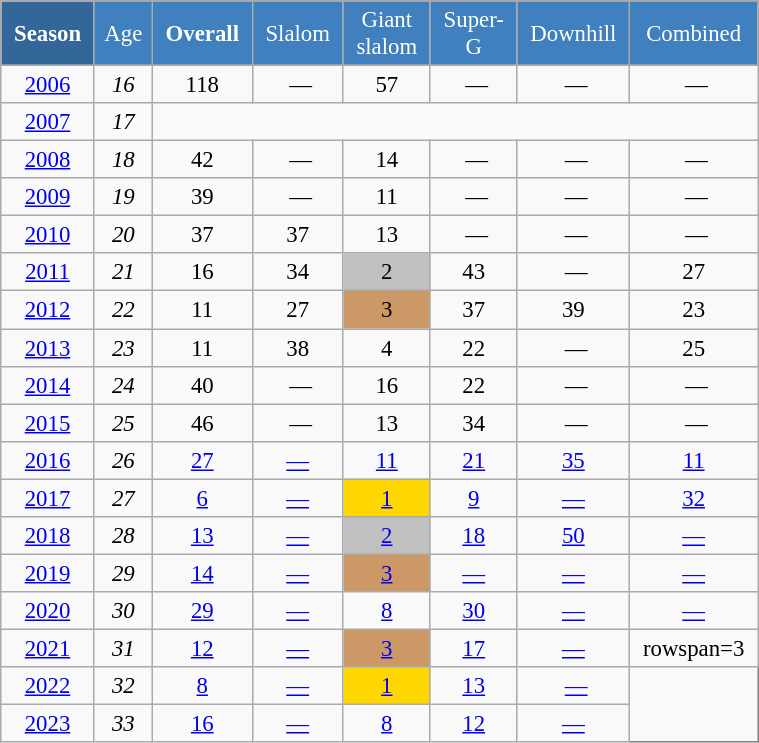<table class="wikitable" style="font-size:95%; text-align:center; border:grey solid 1px; border-collapse:collapse;" width="40%">
<tr style="background-color:#369; color:white;">
<td rowspan="2" colspan="1" width="5%"><strong>Season</strong></td>
</tr>
<tr style="background-color:#4180be; color:white;">
<td width="3%">Age</td>
<td width="5%"><strong>Overall</strong></td>
<td width="5%">Slalom</td>
<td width="5%">Giant<br>slalom</td>
<td width="5%">Super-G</td>
<td width="5%">Downhill</td>
<td width="5%">Combined</td>
</tr>
<tr style="background-color:#8CB2D8; color:white;">
</tr>
<tr>
<td><a href='#'>2006</a></td>
<td><em>16</em></td>
<td>118</td>
<td> —</td>
<td>57</td>
<td> —</td>
<td> —</td>
<td> —</td>
</tr>
<tr>
<td><a href='#'>2007</a></td>
<td><em>17</em></td>
<td colspan=6></td>
</tr>
<tr>
<td><a href='#'>2008</a></td>
<td><em>18</em></td>
<td>42</td>
<td> —</td>
<td>14</td>
<td> —</td>
<td> —</td>
<td> —</td>
</tr>
<tr>
<td><a href='#'>2009</a></td>
<td><em>19</em></td>
<td>39</td>
<td> —</td>
<td>11</td>
<td> —</td>
<td> —</td>
<td> —</td>
</tr>
<tr>
<td><a href='#'>2010</a></td>
<td><em>20</em></td>
<td>37</td>
<td>37</td>
<td>13</td>
<td> —</td>
<td> —</td>
<td> —</td>
</tr>
<tr>
<td><a href='#'>2011</a></td>
<td><em>21</em></td>
<td>16</td>
<td>34</td>
<td bgcolor="silver">2</td>
<td>43</td>
<td> —</td>
<td>27</td>
</tr>
<tr>
<td><a href='#'>2012</a></td>
<td><em>22</em></td>
<td>11</td>
<td>27</td>
<td bgcolor="cc9966">3</td>
<td>37</td>
<td>39</td>
<td>23</td>
</tr>
<tr>
<td><a href='#'>2013</a></td>
<td><em>23</em></td>
<td>11</td>
<td>38</td>
<td>4</td>
<td>22</td>
<td> —</td>
<td>25</td>
</tr>
<tr>
<td><a href='#'>2014</a></td>
<td><em>24</em></td>
<td>40</td>
<td> —</td>
<td>16</td>
<td>22</td>
<td> —</td>
<td> —</td>
</tr>
<tr>
<td><a href='#'>2015</a></td>
<td><em>25</em></td>
<td>46</td>
<td> —</td>
<td>13</td>
<td>34</td>
<td> —</td>
<td> —</td>
</tr>
<tr>
<td><a href='#'>2016</a></td>
<td><em>26</em></td>
<td><a href='#'>27</a></td>
<td><a href='#'>—</a></td>
<td><a href='#'>11</a></td>
<td><a href='#'>21</a></td>
<td><a href='#'>35</a></td>
<td><a href='#'>11</a></td>
</tr>
<tr>
<td><a href='#'>2017</a></td>
<td><em>27</em></td>
<td><a href='#'>6</a></td>
<td><a href='#'>—</a></td>
<td bgcolor="gold"><a href='#'>1</a></td>
<td><a href='#'>9</a></td>
<td><a href='#'>—</a></td>
<td><a href='#'>32</a></td>
</tr>
<tr>
<td><a href='#'>2018</a></td>
<td><em>28</em></td>
<td><a href='#'>13</a></td>
<td><a href='#'>—</a></td>
<td bgcolor="silver"><a href='#'>2</a></td>
<td><a href='#'>18</a></td>
<td><a href='#'>50</a></td>
<td><a href='#'>—</a></td>
</tr>
<tr>
<td><a href='#'>2019</a></td>
<td><em>29</em></td>
<td><a href='#'>14</a></td>
<td><a href='#'>—</a></td>
<td bgcolor="cc9966"><a href='#'>3</a></td>
<td><a href='#'>—</a></td>
<td><a href='#'>—</a></td>
<td><a href='#'>—</a></td>
</tr>
<tr>
<td><a href='#'>2020</a></td>
<td><em>30</em></td>
<td><a href='#'>29</a></td>
<td><a href='#'>—</a></td>
<td><a href='#'>8</a></td>
<td><a href='#'>30</a></td>
<td><a href='#'>—</a></td>
<td><a href='#'>—</a></td>
</tr>
<tr>
<td><a href='#'>2021</a></td>
<td><em>31</em></td>
<td><a href='#'>12</a></td>
<td><a href='#'>—</a></td>
<td bgcolor="cc9966"><a href='#'>3</a></td>
<td><a href='#'>17</a></td>
<td><a href='#'>—</a></td>
<td>rowspan=3 </td>
</tr>
<tr>
<td><a href='#'>2022</a></td>
<td><em>32</em></td>
<td><a href='#'>8</a></td>
<td><a href='#'>—</a></td>
<td bgcolor="gold"><a href='#'>1</a></td>
<td><a href='#'>13</a></td>
<td> <a href='#'>—</a></td>
</tr>
<tr>
<td><a href='#'>2023</a></td>
<td><em>33</em></td>
<td><a href='#'>16</a></td>
<td><a href='#'>—</a></td>
<td><a href='#'>8</a></td>
<td><a href='#'>12</a></td>
<td><a href='#'>—</a></td>
</tr>
</table>
